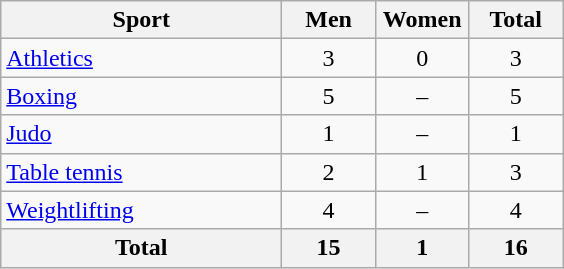<table class="wikitable sortable" style="text-align:center;">
<tr>
<th width=180>Sport</th>
<th width=55>Men</th>
<th width=55>Women</th>
<th width=55>Total</th>
</tr>
<tr>
<td align=left><a href='#'>Athletics</a></td>
<td>3</td>
<td>0</td>
<td>3</td>
</tr>
<tr>
<td align=left><a href='#'>Boxing</a></td>
<td>5</td>
<td>–</td>
<td>5</td>
</tr>
<tr>
<td align=left><a href='#'>Judo</a></td>
<td>1</td>
<td>–</td>
<td>1</td>
</tr>
<tr>
<td align=left><a href='#'>Table tennis</a></td>
<td>2</td>
<td>1</td>
<td>3</td>
</tr>
<tr>
<td align=left><a href='#'>Weightlifting</a></td>
<td>4</td>
<td>–</td>
<td>4</td>
</tr>
<tr>
<th>Total</th>
<th>15</th>
<th>1</th>
<th>16</th>
</tr>
</table>
